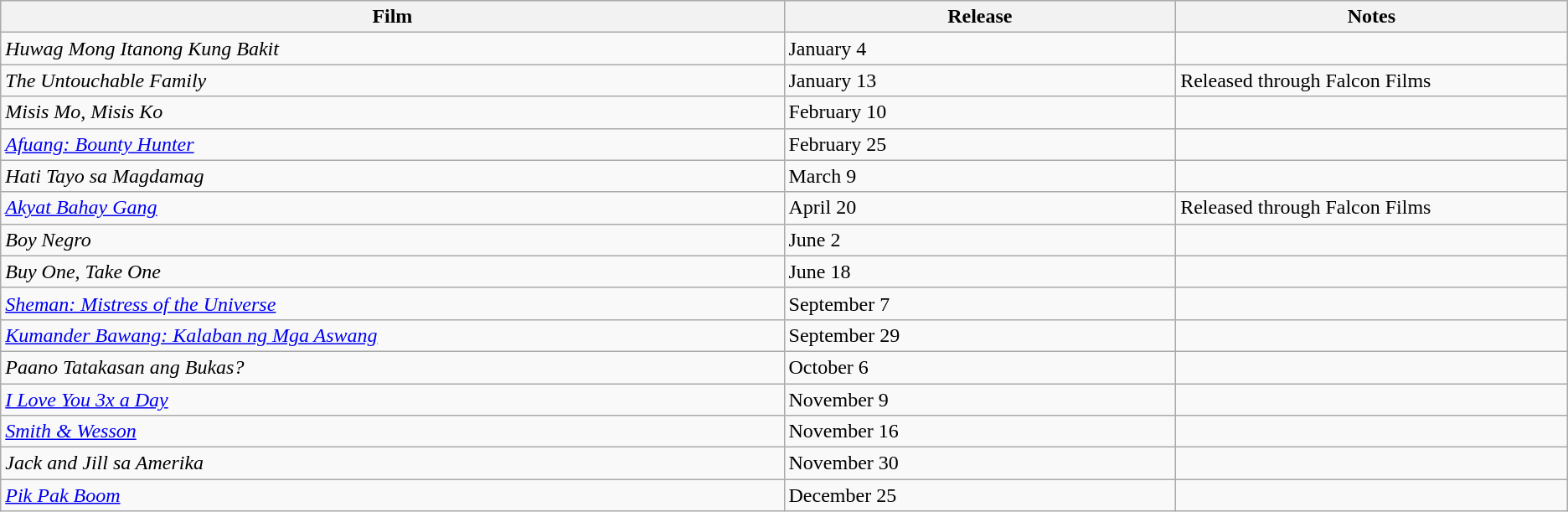<table class="wikitable sortable">
<tr>
<th style="width:30%;">Film</th>
<th style="width:15%;">Release</th>
<th style="width:15%;">Notes</th>
</tr>
<tr>
<td><em>Huwag Mong Itanong Kung Bakit</em></td>
<td>January 4</td>
<td></td>
</tr>
<tr>
<td><em>The Untouchable Family</em></td>
<td>January 13</td>
<td>Released through Falcon Films</td>
</tr>
<tr>
<td><em>Misis Mo, Misis Ko</em></td>
<td>February 10</td>
<td></td>
</tr>
<tr>
<td><em><a href='#'>Afuang: Bounty Hunter</a></em></td>
<td>February 25</td>
<td></td>
</tr>
<tr>
<td><em>Hati Tayo sa Magdamag</em></td>
<td>March 9</td>
<td></td>
</tr>
<tr>
<td><em><a href='#'>Akyat Bahay Gang</a></em></td>
<td>April 20</td>
<td>Released through Falcon Films</td>
</tr>
<tr>
<td><em>Boy Negro</em></td>
<td>June 2</td>
<td></td>
</tr>
<tr>
<td><em>Buy One, Take One</em></td>
<td>June 18</td>
<td></td>
</tr>
<tr>
<td><em><a href='#'>Sheman: Mistress of the Universe</a></em></td>
<td>September 7</td>
<td></td>
</tr>
<tr>
<td><em><a href='#'>Kumander Bawang: Kalaban ng Mga Aswang</a></em></td>
<td>September 29</td>
<td></td>
</tr>
<tr>
<td><em>Paano Tatakasan ang Bukas?</em></td>
<td>October 6</td>
<td></td>
</tr>
<tr>
<td><em><a href='#'>I Love You 3x a Day</a></em></td>
<td>November 9</td>
<td></td>
</tr>
<tr>
<td><em><a href='#'>Smith & Wesson</a></em></td>
<td>November 16</td>
<td></td>
</tr>
<tr>
<td><em>Jack and Jill sa Amerika</em></td>
<td>November 30</td>
<td></td>
</tr>
<tr>
<td><em><a href='#'>Pik Pak Boom</a></em></td>
<td>December 25</td>
<td></td>
</tr>
</table>
